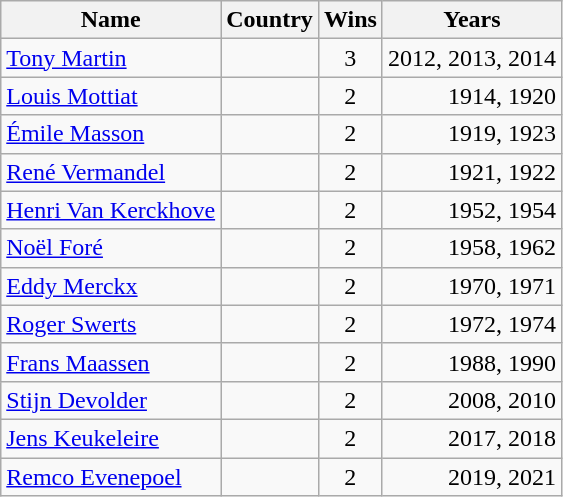<table class="wikitable">
<tr>
<th>Name</th>
<th>Country</th>
<th>Wins</th>
<th>Years</th>
</tr>
<tr>
<td><a href='#'>Tony Martin</a></td>
<td></td>
<td align=center>3</td>
<td align=right>2012, 2013, 2014</td>
</tr>
<tr>
<td><a href='#'>Louis Mottiat</a></td>
<td></td>
<td align=center>2</td>
<td align=right>1914, 1920</td>
</tr>
<tr>
<td><a href='#'>Émile Masson</a></td>
<td></td>
<td align=center>2</td>
<td align=right>1919, 1923</td>
</tr>
<tr>
<td><a href='#'>René Vermandel</a></td>
<td></td>
<td align=center>2</td>
<td align=right>1921, 1922</td>
</tr>
<tr>
<td><a href='#'>Henri Van Kerckhove</a></td>
<td></td>
<td align=center>2</td>
<td align=right>1952, 1954</td>
</tr>
<tr>
<td><a href='#'>Noël Foré</a></td>
<td></td>
<td align=center>2</td>
<td align=right>1958, 1962</td>
</tr>
<tr>
<td><a href='#'>Eddy Merckx</a></td>
<td></td>
<td align=center>2</td>
<td align=right>1970, 1971</td>
</tr>
<tr>
<td><a href='#'>Roger Swerts</a></td>
<td></td>
<td align=center>2</td>
<td align=right>1972, 1974</td>
</tr>
<tr>
<td><a href='#'>Frans Maassen</a></td>
<td></td>
<td align=center>2</td>
<td align=right>1988, 1990</td>
</tr>
<tr>
<td><a href='#'>Stijn Devolder</a></td>
<td></td>
<td align=center>2</td>
<td align=right>2008, 2010</td>
</tr>
<tr>
<td><a href='#'>Jens Keukeleire</a></td>
<td></td>
<td align=center>2</td>
<td align=right>2017, 2018</td>
</tr>
<tr>
<td><a href='#'>Remco Evenepoel</a></td>
<td></td>
<td align=center>2</td>
<td align=right>2019, 2021</td>
</tr>
</table>
